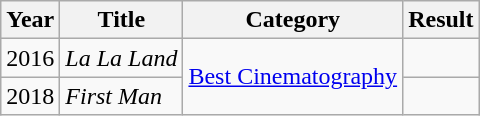<table class="wikitable">
<tr>
<th>Year</th>
<th>Title</th>
<th>Category</th>
<th>Result</th>
</tr>
<tr>
<td>2016</td>
<td><em>La La Land</em></td>
<td rowspan=2><a href='#'>Best Cinematography</a></td>
<td></td>
</tr>
<tr>
<td>2018</td>
<td><em>First Man</em></td>
<td></td>
</tr>
</table>
